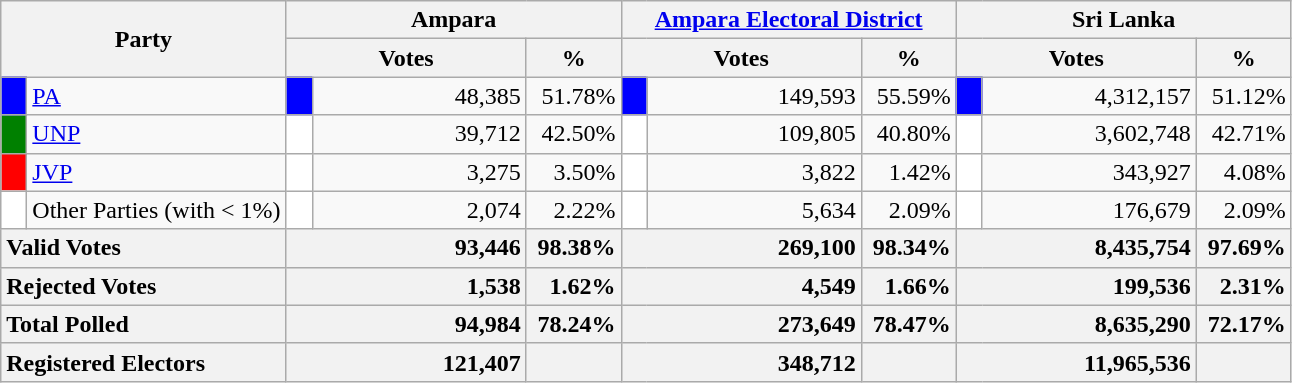<table class="wikitable">
<tr>
<th colspan="2" width="144px"rowspan="2">Party</th>
<th colspan="3" width="216px">Ampara</th>
<th colspan="3" width="216px"><a href='#'>Ampara Electoral District</a></th>
<th colspan="3" width="216px">Sri Lanka</th>
</tr>
<tr>
<th colspan="2" width="144px">Votes</th>
<th>%</th>
<th colspan="2" width="144px">Votes</th>
<th>%</th>
<th colspan="2" width="144px">Votes</th>
<th>%</th>
</tr>
<tr>
<td style="background-color:blue;" width="10px"></td>
<td style="text-align:left;"><a href='#'>PA</a></td>
<td style="background-color:blue;" width="10px"></td>
<td style="text-align:right;">48,385</td>
<td style="text-align:right;">51.78%</td>
<td style="background-color:blue;" width="10px"></td>
<td style="text-align:right;">149,593</td>
<td style="text-align:right;">55.59%</td>
<td style="background-color:blue;" width="10px"></td>
<td style="text-align:right;">4,312,157</td>
<td style="text-align:right;">51.12%</td>
</tr>
<tr>
<td style="background-color:green;" width="10px"></td>
<td style="text-align:left;"><a href='#'>UNP</a></td>
<td style="background-color:white;" width="10px"></td>
<td style="text-align:right;">39,712</td>
<td style="text-align:right;">42.50%</td>
<td style="background-color:white;" width="10px"></td>
<td style="text-align:right;">109,805</td>
<td style="text-align:right;">40.80%</td>
<td style="background-color:white;" width="10px"></td>
<td style="text-align:right;">3,602,748</td>
<td style="text-align:right;">42.71%</td>
</tr>
<tr>
<td style="background-color:red;" width="10px"></td>
<td style="text-align:left;"><a href='#'>JVP</a></td>
<td style="background-color:white;" width="10px"></td>
<td style="text-align:right;">3,275</td>
<td style="text-align:right;">3.50%</td>
<td style="background-color:white;" width="10px"></td>
<td style="text-align:right;">3,822</td>
<td style="text-align:right;">1.42%</td>
<td style="background-color:white;" width="10px"></td>
<td style="text-align:right;">343,927</td>
<td style="text-align:right;">4.08%</td>
</tr>
<tr>
<td style="background-color:white;" width="10px"></td>
<td style="text-align:left;">Other Parties (with < 1%)</td>
<td style="background-color:white;" width="10px"></td>
<td style="text-align:right;">2,074</td>
<td style="text-align:right;">2.22%</td>
<td style="background-color:white;" width="10px"></td>
<td style="text-align:right;">5,634</td>
<td style="text-align:right;">2.09%</td>
<td style="background-color:white;" width="10px"></td>
<td style="text-align:right;">176,679</td>
<td style="text-align:right;">2.09%</td>
</tr>
<tr>
<th colspan="2" width="144px"style="text-align:left;">Valid Votes</th>
<th style="text-align:right;"colspan="2" width="144px">93,446</th>
<th style="text-align:right;">98.38%</th>
<th style="text-align:right;"colspan="2" width="144px">269,100</th>
<th style="text-align:right;">98.34%</th>
<th style="text-align:right;"colspan="2" width="144px">8,435,754</th>
<th style="text-align:right;">97.69%</th>
</tr>
<tr>
<th colspan="2" width="144px"style="text-align:left;">Rejected Votes</th>
<th style="text-align:right;"colspan="2" width="144px">1,538</th>
<th style="text-align:right;">1.62%</th>
<th style="text-align:right;"colspan="2" width="144px">4,549</th>
<th style="text-align:right;">1.66%</th>
<th style="text-align:right;"colspan="2" width="144px">199,536</th>
<th style="text-align:right;">2.31%</th>
</tr>
<tr>
<th colspan="2" width="144px"style="text-align:left;">Total Polled</th>
<th style="text-align:right;"colspan="2" width="144px">94,984</th>
<th style="text-align:right;">78.24%</th>
<th style="text-align:right;"colspan="2" width="144px">273,649</th>
<th style="text-align:right;">78.47%</th>
<th style="text-align:right;"colspan="2" width="144px">8,635,290</th>
<th style="text-align:right;">72.17%</th>
</tr>
<tr>
<th colspan="2" width="144px"style="text-align:left;">Registered Electors</th>
<th style="text-align:right;"colspan="2" width="144px">121,407</th>
<th></th>
<th style="text-align:right;"colspan="2" width="144px">348,712</th>
<th></th>
<th style="text-align:right;"colspan="2" width="144px">11,965,536</th>
<th></th>
</tr>
</table>
